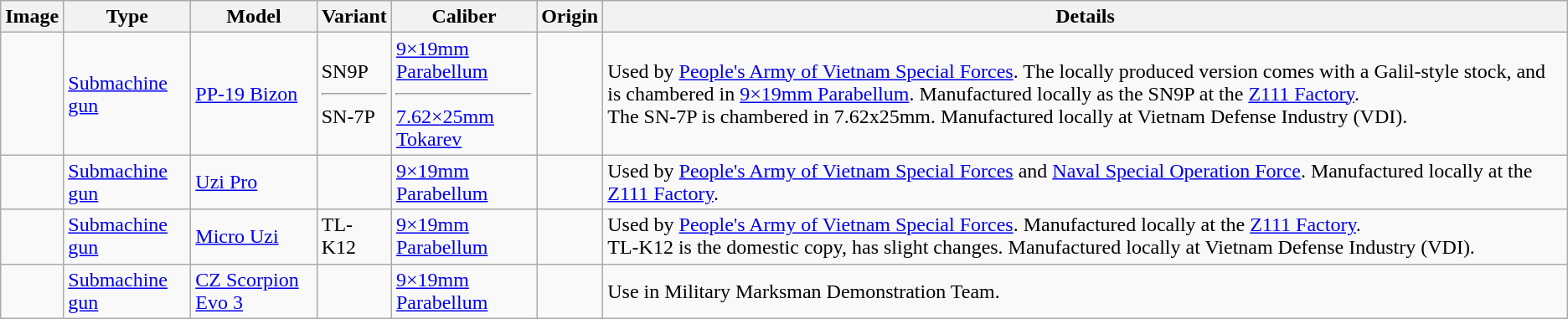<table class="wikitable">
<tr>
<th>Image</th>
<th>Type</th>
<th>Model</th>
<th>Variant</th>
<th>Caliber</th>
<th>Origin</th>
<th>Details</th>
</tr>
<tr>
<td></td>
<td><a href='#'>Submachine gun</a></td>
<td><a href='#'>PP-19 Bizon</a></td>
<td>SN9P <hr> SN-7P</td>
<td><a href='#'>9×19mm Parabellum</a><hr><a href='#'>7.62×25mm Tokarev</a></td>
<td><br><br></td>
<td>Used by <a href='#'>People's Army of Vietnam Special Forces</a>. The locally produced version comes with a Galil-style stock, and is chambered in <a href='#'>9×19mm Parabellum</a>. Manufactured locally as the SN9P at the <a href='#'>Z111 Factory</a>.<br>The SN-7P is chambered in 7.62x25mm. Manufactured locally at Vietnam Defense Industry (VDI).</td>
</tr>
<tr>
<td></td>
<td><a href='#'>Submachine gun</a></td>
<td><a href='#'>Uzi Pro</a></td>
<td></td>
<td><a href='#'>9×19mm Parabellum</a></td>
<td><br></td>
<td>Used by <a href='#'>People's Army of Vietnam Special Forces</a> and <a href='#'>Naval Special Operation Force</a>. Manufactured locally at the <a href='#'>Z111 Factory</a>.</td>
</tr>
<tr>
<td></td>
<td><a href='#'>Submachine gun</a></td>
<td><a href='#'>Micro Uzi</a></td>
<td>TL-K12</td>
<td><a href='#'>9×19mm Parabellum</a></td>
<td><br></td>
<td>Used by <a href='#'>People's Army of Vietnam Special Forces</a>. Manufactured locally at the <a href='#'>Z111 Factory</a>.<br>TL-K12 is the domestic copy, has slight changes. Manufactured locally at Vietnam Defense Industry (VDI).</td>
</tr>
<tr>
<td></td>
<td><a href='#'>Submachine gun</a></td>
<td><a href='#'>CZ Scorpion Evo 3</a></td>
<td></td>
<td><a href='#'>9×19mm Parabellum</a></td>
<td></td>
<td>Use in Military Marksman Demonstration Team.</td>
</tr>
</table>
